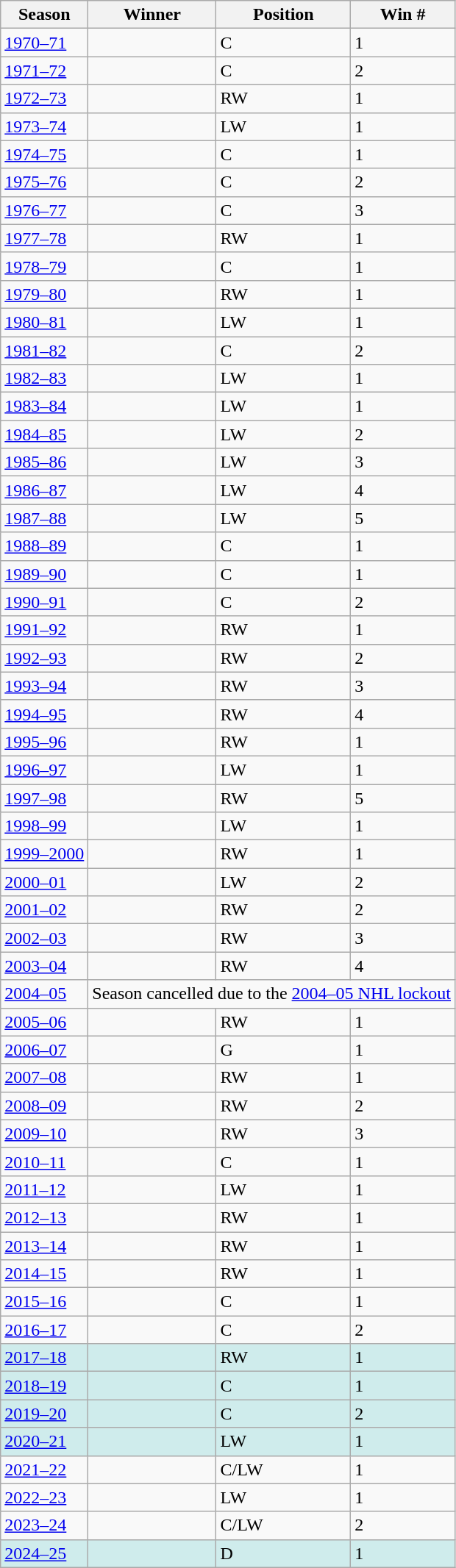<table class="wikitable sortable">
<tr>
<th>Season</th>
<th>Winner</th>
<th>Position</th>
<th>Win #</th>
</tr>
<tr>
<td><a href='#'>1970–71</a></td>
<td></td>
<td>C</td>
<td>1</td>
</tr>
<tr>
<td><a href='#'>1971–72</a></td>
<td></td>
<td>C</td>
<td>2</td>
</tr>
<tr>
<td><a href='#'>1972–73</a></td>
<td></td>
<td>RW</td>
<td>1</td>
</tr>
<tr>
<td><a href='#'>1973–74</a></td>
<td></td>
<td>LW</td>
<td>1</td>
</tr>
<tr>
<td><a href='#'>1974–75</a></td>
<td></td>
<td>C</td>
<td>1</td>
</tr>
<tr>
<td><a href='#'>1975–76</a></td>
<td></td>
<td>C</td>
<td>2</td>
</tr>
<tr>
<td><a href='#'>1976–77</a></td>
<td></td>
<td>C</td>
<td>3</td>
</tr>
<tr>
<td><a href='#'>1977–78</a></td>
<td></td>
<td>RW</td>
<td>1</td>
</tr>
<tr>
<td><a href='#'>1978–79</a></td>
<td></td>
<td>C</td>
<td>1</td>
</tr>
<tr>
<td><a href='#'>1979–80</a></td>
<td></td>
<td>RW</td>
<td>1</td>
</tr>
<tr>
<td><a href='#'>1980–81</a></td>
<td></td>
<td>LW</td>
<td>1</td>
</tr>
<tr>
<td><a href='#'>1981–82</a></td>
<td></td>
<td>C</td>
<td>2</td>
</tr>
<tr>
<td><a href='#'>1982–83</a></td>
<td></td>
<td>LW</td>
<td>1</td>
</tr>
<tr>
<td><a href='#'>1983–84</a></td>
<td></td>
<td>LW</td>
<td>1</td>
</tr>
<tr>
<td><a href='#'>1984–85</a></td>
<td></td>
<td>LW</td>
<td>2</td>
</tr>
<tr>
<td><a href='#'>1985–86</a></td>
<td></td>
<td>LW</td>
<td>3</td>
</tr>
<tr>
<td><a href='#'>1986–87</a></td>
<td></td>
<td>LW</td>
<td>4</td>
</tr>
<tr>
<td><a href='#'>1987–88</a></td>
<td></td>
<td>LW</td>
<td>5</td>
</tr>
<tr>
<td><a href='#'>1988–89</a></td>
<td></td>
<td>C</td>
<td>1</td>
</tr>
<tr>
<td><a href='#'>1989–90</a></td>
<td></td>
<td>C</td>
<td>1</td>
</tr>
<tr>
<td><a href='#'>1990–91</a></td>
<td></td>
<td>C</td>
<td>2</td>
</tr>
<tr>
<td><a href='#'>1991–92</a></td>
<td></td>
<td>RW</td>
<td>1</td>
</tr>
<tr>
<td><a href='#'>1992–93</a></td>
<td></td>
<td>RW</td>
<td>2</td>
</tr>
<tr>
<td><a href='#'>1993–94</a></td>
<td></td>
<td>RW</td>
<td>3</td>
</tr>
<tr>
<td><a href='#'>1994–95</a></td>
<td></td>
<td>RW</td>
<td>4</td>
</tr>
<tr>
<td><a href='#'>1995–96</a></td>
<td></td>
<td>RW</td>
<td>1</td>
</tr>
<tr>
<td><a href='#'>1996–97</a></td>
<td></td>
<td>LW</td>
<td>1</td>
</tr>
<tr>
<td><a href='#'>1997–98</a></td>
<td></td>
<td>RW</td>
<td>5</td>
</tr>
<tr>
<td><a href='#'>1998–99</a></td>
<td></td>
<td>LW</td>
<td>1</td>
</tr>
<tr>
<td><a href='#'>1999–2000</a></td>
<td></td>
<td>RW</td>
<td>1</td>
</tr>
<tr>
<td><a href='#'>2000–01</a></td>
<td></td>
<td>LW</td>
<td>2</td>
</tr>
<tr>
<td><a href='#'>2001–02</a></td>
<td></td>
<td>RW</td>
<td>2</td>
</tr>
<tr>
<td><a href='#'>2002–03</a></td>
<td></td>
<td>RW</td>
<td>3</td>
</tr>
<tr>
<td><a href='#'>2003–04</a></td>
<td></td>
<td>RW</td>
<td>4</td>
</tr>
<tr>
<td><a href='#'>2004–05</a></td>
<td colspan="3">Season cancelled due to the <a href='#'>2004–05 NHL lockout</a></td>
</tr>
<tr>
<td><a href='#'>2005–06</a></td>
<td></td>
<td>RW</td>
<td>1</td>
</tr>
<tr>
<td><a href='#'>2006–07</a></td>
<td></td>
<td>G</td>
<td>1</td>
</tr>
<tr>
<td><a href='#'>2007–08</a></td>
<td></td>
<td>RW</td>
<td>1</td>
</tr>
<tr>
<td><a href='#'>2008–09</a></td>
<td></td>
<td>RW</td>
<td>2</td>
</tr>
<tr>
<td><a href='#'>2009–10</a></td>
<td></td>
<td>RW</td>
<td>3</td>
</tr>
<tr>
<td><a href='#'>2010–11</a></td>
<td></td>
<td>C</td>
<td>1</td>
</tr>
<tr>
<td><a href='#'>2011–12</a></td>
<td></td>
<td>LW</td>
<td>1</td>
</tr>
<tr>
<td><a href='#'>2012–13</a></td>
<td></td>
<td>RW</td>
<td>1</td>
</tr>
<tr>
<td><a href='#'>2013–14</a></td>
<td></td>
<td>RW</td>
<td>1</td>
</tr>
<tr>
<td><a href='#'>2014–15</a></td>
<td></td>
<td>RW</td>
<td>1</td>
</tr>
<tr>
<td><a href='#'>2015–16</a></td>
<td></td>
<td>C</td>
<td>1</td>
</tr>
<tr>
<td><a href='#'>2016–17</a></td>
<td></td>
<td>C</td>
<td>2</td>
</tr>
<tr bgcolor="#CFECEC">
<td><a href='#'>2017–18</a></td>
<td></td>
<td>RW</td>
<td>1</td>
</tr>
<tr bgcolor="#CFECEC">
<td><a href='#'>2018–19</a></td>
<td></td>
<td>C</td>
<td>1</td>
</tr>
<tr bgcolor="#CFECEC">
<td><a href='#'>2019–20</a></td>
<td></td>
<td>C</td>
<td>2</td>
</tr>
<tr bgcolor="#CFECEC">
<td><a href='#'>2020–21</a></td>
<td></td>
<td>LW</td>
<td>1</td>
</tr>
<tr>
<td><a href='#'>2021–22</a></td>
<td></td>
<td>C/LW</td>
<td>1</td>
</tr>
<tr>
<td><a href='#'>2022–23</a></td>
<td></td>
<td>LW</td>
<td>1</td>
</tr>
<tr>
<td><a href='#'>2023–24</a></td>
<td></td>
<td>C/LW</td>
<td>2</td>
</tr>
<tr bgcolor="#CFECEC">
<td><a href='#'>2024–25</a></td>
<td></td>
<td>D</td>
<td>1</td>
</tr>
</table>
